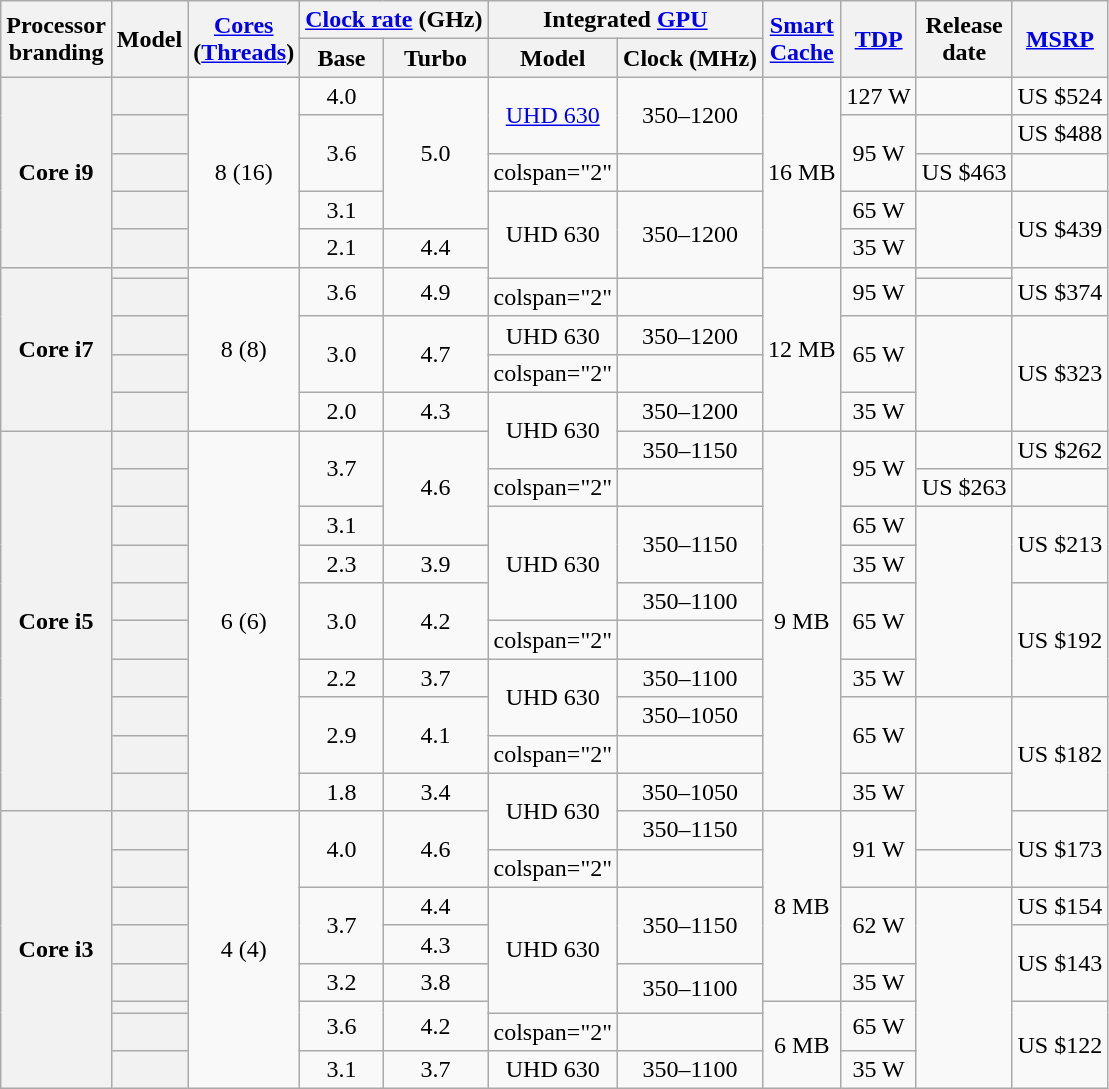<table class="wikitable sortable nowrap" style="text-align: center;">
<tr>
<th class="unsortable" rowspan="2">Processor<br>branding</th>
<th rowspan="2">Model</th>
<th class="unsortable" rowspan="2"><a href='#'>Cores</a><br>(<a href='#'>Threads</a>)</th>
<th colspan="2"><a href='#'>Clock rate</a> (GHz)</th>
<th colspan="2">Integrated <a href='#'>GPU</a></th>
<th class="unsortable" rowspan="2"><a href='#'>Smart<br>Cache</a></th>
<th rowspan="2"><a href='#'>TDP</a></th>
<th rowspan="2">Release<br>date</th>
<th class="unsortable" rowspan="2"><a href='#'>MSRP</a></th>
</tr>
<tr>
<th class="unsortable">Base</th>
<th class="unsortable">Turbo</th>
<th class="unsortable">Model</th>
<th class="unsortable">Clock (MHz)</th>
</tr>
<tr>
<th rowspan="5">Core i9</th>
<th style="text-align:left;" data-sort-value="sku28"></th>
<td rowspan="5">8 (16)</td>
<td>4.0</td>
<td rowspan="4">5.0</td>
<td rowspan="2"><a href='#'>UHD 630</a></td>
<td rowspan="2">350–1200</td>
<td rowspan="5">16 MB</td>
<td>127 W</td>
<td></td>
<td>US $524</td>
</tr>
<tr>
<th style="text-align:left;" data-sort-value="sku27"></th>
<td rowspan="2">3.6</td>
<td rowspan="2">95 W</td>
<td></td>
<td>US $488</td>
</tr>
<tr>
<th style="text-align:left;" data-sort-value="sku26"></th>
<td>colspan="2" </td>
<td></td>
<td>US $463</td>
</tr>
<tr>
<th style="text-align:left;" data-sort-value="sku25"></th>
<td>3.1</td>
<td rowspan="3">UHD 630</td>
<td rowspan="3">350–1200</td>
<td>65 W</td>
<td rowspan="2"></td>
<td rowspan=2>US $439</td>
</tr>
<tr>
<th style="text-align:left;" data-sort-value="sku24"></th>
<td>2.1</td>
<td>4.4</td>
<td>35 W</td>
</tr>
<tr>
<th rowspan="5">Core i7</th>
<th style="text-align:left;" data-sort-value="sku23"></th>
<td rowspan="5">8 (8)</td>
<td rowspan="2">3.6</td>
<td rowspan="2">4.9</td>
<td rowspan="5">12 MB</td>
<td rowspan="2">95 W</td>
<td></td>
<td rowspan="2">US $374</td>
</tr>
<tr>
<th style="text-align:left;" data-sort-value="sku22"></th>
<td>colspan="2" </td>
<td></td>
</tr>
<tr>
<th style="text-align:left;" data-sort-value="sku21"></th>
<td rowspan="2">3.0</td>
<td rowspan="2">4.7</td>
<td>UHD 630</td>
<td>350–1200</td>
<td rowspan="2">65 W</td>
<td rowspan="3"></td>
<td rowspan="3">US $323</td>
</tr>
<tr>
<th style="text-align:left;" data-sort-value="sku20"></th>
<td>colspan="2" </td>
</tr>
<tr>
<th style="text-align:left;" data-sort-value="sku19"></th>
<td>2.0</td>
<td>4.3</td>
<td rowspan="2">UHD 630</td>
<td>350–1200</td>
<td>35 W</td>
</tr>
<tr>
<th rowspan="10">Core i5</th>
<th style="text-align:left;" data-sort-value="sku18"></th>
<td rowspan="10">6 (6)</td>
<td rowspan="2">3.7</td>
<td rowspan="3">4.6</td>
<td>350–1150</td>
<td rowspan="10">9 MB</td>
<td rowspan="2">95 W</td>
<td></td>
<td>US $262</td>
</tr>
<tr>
<th style="text-align:left;" data-sort-value="sku17"></th>
<td>colspan="2" </td>
<td></td>
<td>US $263</td>
</tr>
<tr>
<th style="text-align:left;" data-sort-value="sku16"></th>
<td>3.1</td>
<td rowspan="3">UHD 630</td>
<td rowspan="2">350–1150</td>
<td>65 W</td>
<td rowspan="5"></td>
<td rowspan="2">US $213</td>
</tr>
<tr>
<th style="text-align:left;" data-sort-value="sku15"></th>
<td>2.3</td>
<td>3.9</td>
<td>35 W</td>
</tr>
<tr>
<th style="text-align:left;" data-sort-value="sku14"></th>
<td rowspan="2">3.0</td>
<td rowspan="2">4.2</td>
<td>350–1100</td>
<td rowspan="2">65 W</td>
<td rowspan="3">US $192</td>
</tr>
<tr>
<th style="text-align:left;" data-sort-value="sku13"></th>
<td>colspan="2" </td>
</tr>
<tr>
<th style="text-align:left;" data-sort-value="sku12"></th>
<td>2.2</td>
<td>3.7</td>
<td rowspan="2">UHD 630</td>
<td>350–1100</td>
<td>35 W</td>
</tr>
<tr>
<th style="text-align:left;" data-sort-value="sku11"></th>
<td rowspan="2">2.9</td>
<td rowspan="2">4.1</td>
<td>350–1050</td>
<td rowspan="2">65 W</td>
<td rowspan="2"></td>
<td rowspan="3">US $182</td>
</tr>
<tr>
<th style="text-align:left;" data-sort-value="sku10"></th>
<td>colspan="2" </td>
</tr>
<tr>
<th style="text-align:left;" data-sort-value="sku9"></th>
<td>1.8</td>
<td>3.4</td>
<td rowspan="2">UHD 630</td>
<td>350–1050</td>
<td>35 W</td>
<td rowspan="2"></td>
</tr>
<tr>
<th rowspan="8">Core i3</th>
<th style="text-align:left;" data-sort-value="sku8"></th>
<td rowspan="8">4 (4)</td>
<td rowspan="2">4.0</td>
<td rowspan="2">4.6</td>
<td>350–1150</td>
<td rowspan="5">8 MB</td>
<td rowspan="2">91 W</td>
<td rowspan="2">US $173</td>
</tr>
<tr>
<th style="text-align:left;" data-sort-value="sku7"></th>
<td>colspan="2" </td>
<td></td>
</tr>
<tr>
<th style="text-align:left;" data-sort-value="sku6"></th>
<td rowspan="2">3.7</td>
<td>4.4</td>
<td rowspan="4">UHD 630</td>
<td rowspan="2">350–1150</td>
<td rowspan="2">62 W</td>
<td rowspan="6"></td>
<td>US $154</td>
</tr>
<tr>
<th style="text-align:left;" data-sort-value="sku5"></th>
<td>4.3</td>
<td rowspan="2">US $143</td>
</tr>
<tr>
<th style="text-align:left;" data-sort-value="sku4"></th>
<td>3.2</td>
<td>3.8</td>
<td rowspan="2">350–1100</td>
<td>35 W</td>
</tr>
<tr>
<th style="text-align:left;" data-sort-value="sku3"></th>
<td rowspan="2">3.6</td>
<td rowspan="2">4.2</td>
<td rowspan="3">6 MB</td>
<td rowspan="2">65 W</td>
<td rowspan="3">US $122</td>
</tr>
<tr>
<th style="text-align:left;" data-sort-value="sku2"></th>
<td>colspan="2" </td>
</tr>
<tr>
<th style="text-align:left;" data-sort-value="sku1"></th>
<td>3.1</td>
<td>3.7</td>
<td>UHD 630</td>
<td>350–1100</td>
<td>35 W</td>
</tr>
</table>
